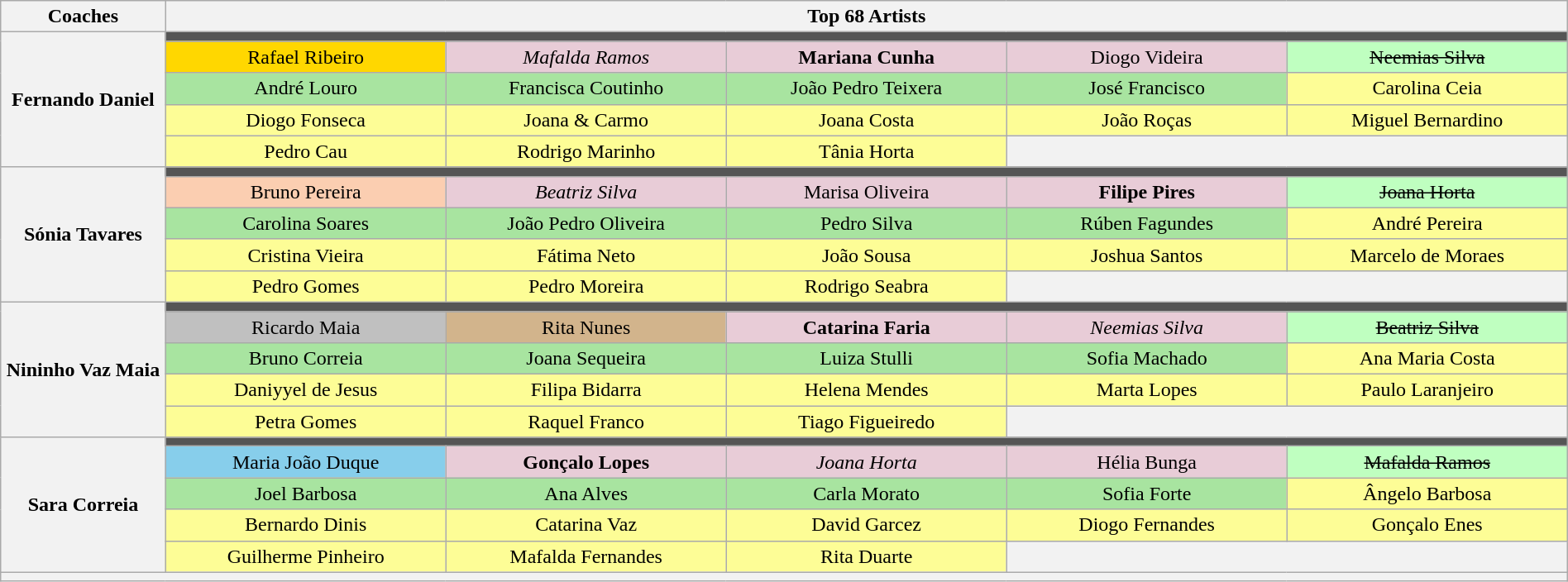<table class="wikitable" style="text-align:center; width:100%">
<tr>
<th style="width:10%">Coaches</th>
<th style="width:90%" colspan="5">Top 68 Artists</th>
</tr>
<tr>
<th rowspan="5">Fernando Daniel</th>
<td colspan="5" style="background:#555"></td>
</tr>
<tr>
<td style="background:gold">Rafael Ribeiro</td>
<td style="background:#E8CCD7"><em>Mafalda Ramos</em></td>
<td style="background:#E8CCD7"><strong>Mariana Cunha</strong></td>
<td style="background:#E8CCD7">Diogo Videira</td>
<td style="background:#BFFFC0"><s>Neemias Silva</s></td>
</tr>
<tr>
<td style="background:#A8E4A0">André Louro</td>
<td style="background:#A8E4A0">Francisca Coutinho</td>
<td style="background:#A8E4A0">João Pedro Teixera</td>
<td style="background:#A8E4A0">José Francisco</td>
<td style="background:#FDFD96">Carolina Ceia</td>
</tr>
<tr>
<td style="background:#FDFD96">Diogo Fonseca</td>
<td style="background:#FDFD96">Joana & Carmo</td>
<td style="background:#FDFD96">Joana Costa</td>
<td style="background:#FDFD96">João Roças</td>
<td style="background:#FDFD96">Miguel Bernardino</td>
</tr>
<tr>
<td style="background:#FDFD96">Pedro Cau</td>
<td style="background:#FDFD96">Rodrigo Marinho</td>
<td style="background:#FDFD96">Tânia Horta</td>
<th colspan="2"></th>
</tr>
<tr>
<th rowspan="5">Sónia Tavares</th>
<td colspan="5" style="background:#555"></td>
</tr>
<tr>
<td style="background:#fbceb1">Bruno Pereira</td>
<td style="background:#E8CCD7"><em>Beatriz Silva</em></td>
<td style="background:#E8CCD7">Marisa Oliveira</td>
<td style="background:#E8CCD7"><strong>Filipe Pires</strong></td>
<td style="background:#BFFFC0"><s>Joana Horta</s></td>
</tr>
<tr>
<td style="background:#A8E4A0">Carolina Soares</td>
<td style="background:#A8E4A0">João Pedro Oliveira</td>
<td style="background:#A8E4A0">Pedro Silva</td>
<td style="background:#A8E4A0">Rúben Fagundes</td>
<td style="background:#FDFD96">André Pereira</td>
</tr>
<tr>
<td style="background:#FDFD96">Cristina Vieira</td>
<td style="background:#FDFD96">Fátima Neto</td>
<td style="background:#FDFD96">João Sousa</td>
<td style="background:#FDFD96">Joshua Santos</td>
<td style="background:#FDFD96">Marcelo de Moraes</td>
</tr>
<tr>
<td style="background:#FDFD96">Pedro Gomes</td>
<td style="background:#FDFD96">Pedro Moreira</td>
<td style="background:#FDFD96">Rodrigo Seabra</td>
<th colspan="3"></th>
</tr>
<tr>
<th rowspan="5">Nininho Vaz Maia</th>
<td colspan="5" style="background:#555"></td>
</tr>
<tr>
<td style="background:silver">Ricardo Maia</td>
<td style="background:tan">Rita Nunes</td>
<td style="background:#E8CCD7"><strong>Catarina Faria</strong></td>
<td style="background:#E8CCD7"><em>Neemias Silva</em></td>
<td style="background:#BFFFC0"><s>Beatriz Silva</s></td>
</tr>
<tr>
<td style="background:#A8E4A0">Bruno Correia</td>
<td style="background:#A8E4A0">Joana Sequeira</td>
<td style="background:#A8E4A0">Luiza Stulli</td>
<td style="background:#A8E4A0">Sofia Machado</td>
<td style="background:#FDFD96">Ana Maria Costa</td>
</tr>
<tr>
<td style="background:#FDFD96">Daniyyel de Jesus</td>
<td style="background:#FDFD96">Filipa Bidarra</td>
<td style="background:#FDFD96">Helena Mendes</td>
<td style="background:#FDFD96">Marta Lopes</td>
<td style="background:#FDFD96">Paulo Laranjeiro</td>
</tr>
<tr>
<td style="background:#FDFD96">Petra Gomes</td>
<td style="background:#FDFD96">Raquel Franco</td>
<td style="background:#FDFD96">Tiago Figueiredo</td>
<th colspan="2"></th>
</tr>
<tr>
<th rowspan="5">Sara Correia</th>
<td colspan="6" style="background:#555"></td>
</tr>
<tr>
<td style="background:skyblue">Maria João Duque</td>
<td style="background:#E8CCD7"><strong>Gonçalo Lopes</strong></td>
<td style="background:#E8CCD7"><em>Joana Horta</em></td>
<td style="background:#E8CCD7">Hélia Bunga</td>
<td style="background:#BFFFC0"><s>Mafalda Ramos</s></td>
</tr>
<tr>
<td style="background:#A8E4A0">Joel Barbosa</td>
<td style="background:#A8E4A0">Ana Alves</td>
<td style="background:#A8E4A0">Carla Morato</td>
<td style="background:#A8E4A0">Sofia Forte</td>
<td style="background:#FDFD96">Ângelo Barbosa</td>
</tr>
<tr>
<td style="background:#FDFD96; width:17%">Bernardo Dinis</td>
<td style="background:#FDFD96; width:17%">Catarina Vaz</td>
<td style="background:#FDFD96; width:17%">David Garcez</td>
<td style="background:#FDFD96; width:17%">Diogo Fernandes</td>
<td style="background:#FDFD96; width:17%">Gonçalo Enes</td>
</tr>
<tr>
<td style="background:#FDFD96">Guilherme Pinheiro</td>
<td style="background:#FDFD96">Mafalda Fernandes</td>
<td style="background:#FDFD96">Rita Duarte</td>
<th colspan="2"></th>
</tr>
<tr>
<th colspan="7" style="font-size:95%; line-height:14px"></th>
</tr>
</table>
